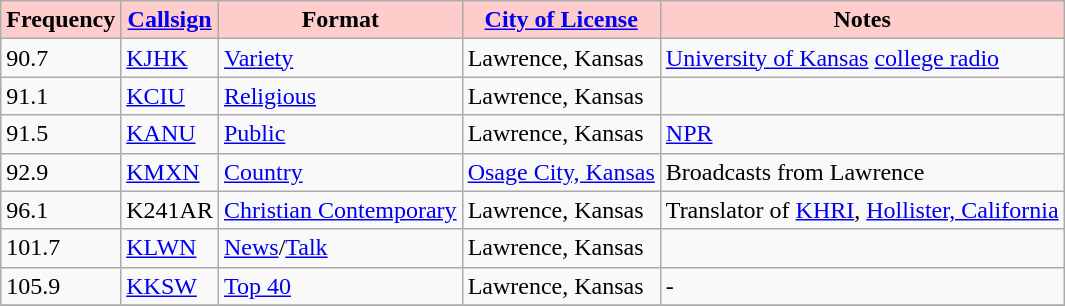<table class="wikitable">
<tr>
<th style="background:#ffcccc;"><strong>Frequency</strong></th>
<th style="background:#ffcccc;"><strong><a href='#'>Callsign</a></strong></th>
<th style="background:#ffcccc;"><strong>Format</strong></th>
<th style="background:#ffcccc;"><strong><a href='#'>City of License</a></strong></th>
<th style="background:#ffcccc;"><strong>Notes</strong></th>
</tr>
<tr>
<td>90.7</td>
<td><a href='#'>KJHK</a></td>
<td><a href='#'>Variety</a></td>
<td>Lawrence, Kansas</td>
<td><a href='#'>University of Kansas</a> <a href='#'>college radio</a></td>
</tr>
<tr>
<td>91.1</td>
<td><a href='#'>KCIU</a></td>
<td><a href='#'>Religious</a></td>
<td>Lawrence, Kansas</td>
<td></td>
</tr>
<tr>
<td>91.5</td>
<td><a href='#'>KANU</a></td>
<td><a href='#'>Public</a></td>
<td>Lawrence, Kansas</td>
<td><a href='#'>NPR</a></td>
</tr>
<tr>
<td>92.9</td>
<td><a href='#'>KMXN</a></td>
<td><a href='#'>Country</a></td>
<td><a href='#'>Osage City, Kansas</a></td>
<td>Broadcasts from Lawrence</td>
</tr>
<tr>
<td>96.1</td>
<td>K241AR</td>
<td><a href='#'>Christian Contemporary</a></td>
<td>Lawrence, Kansas</td>
<td>Translator of <a href='#'>KHRI</a>, <a href='#'>Hollister, California</a></td>
</tr>
<tr>
<td>101.7</td>
<td><a href='#'>KLWN</a></td>
<td><a href='#'>News</a>/<a href='#'>Talk</a></td>
<td>Lawrence, Kansas</td>
<td></td>
</tr>
<tr>
<td>105.9</td>
<td><a href='#'>KKSW</a></td>
<td><a href='#'>Top 40</a></td>
<td>Lawrence, Kansas</td>
<td>-</td>
</tr>
<tr>
</tr>
</table>
